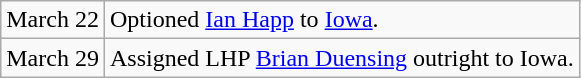<table class="wikitable">
<tr>
<td>March 22</td>
<td>Optioned <a href='#'>Ian Happ</a> to <a href='#'>Iowa</a>.</td>
</tr>
<tr>
<td>March 29</td>
<td>Assigned LHP <a href='#'>Brian Duensing</a> outright to Iowa.</td>
</tr>
</table>
